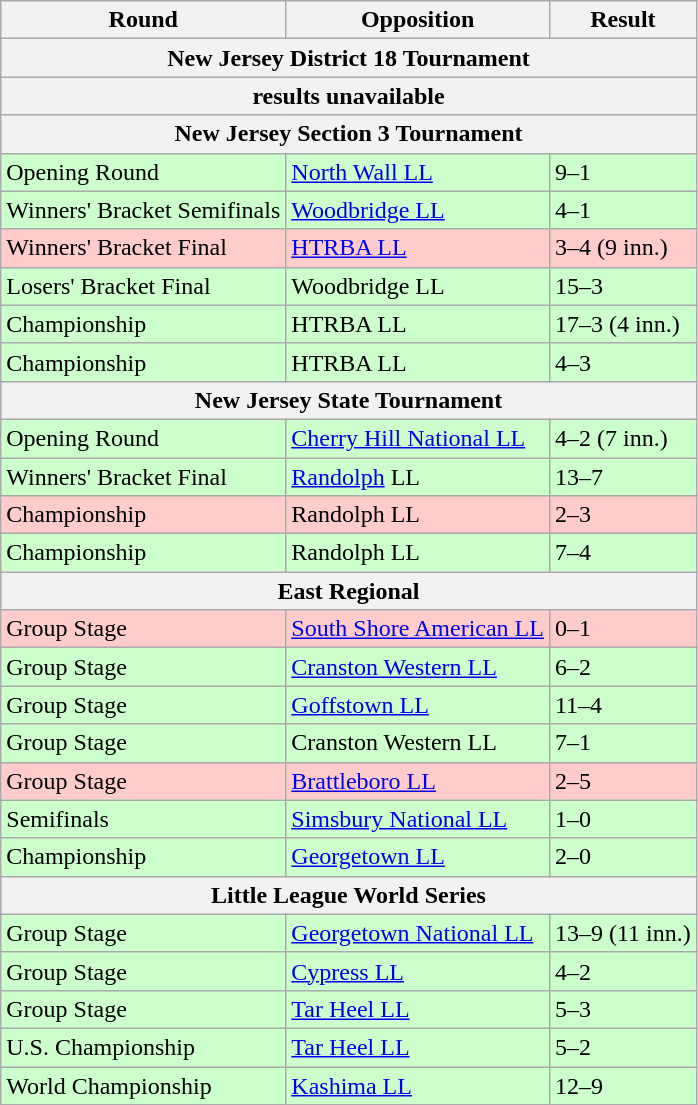<table class="wikitable">
<tr>
<th>Round</th>
<th>Opposition</th>
<th>Result</th>
</tr>
<tr>
<th colspan=3>New Jersey District 18 Tournament</th>
</tr>
<tr>
<th colspan=3>results unavailable</th>
</tr>
<tr>
<th colspan=3>New Jersey Section 3 Tournament</th>
</tr>
<tr bgcolor=ccffcc>
<td>Opening Round</td>
<td> <a href='#'>North Wall LL</a></td>
<td>9–1</td>
</tr>
<tr bgcolor=ccffcc>
<td>Winners' Bracket Semifinals</td>
<td> <a href='#'>Woodbridge LL</a></td>
<td>4–1</td>
</tr>
<tr bgcolor=ffcccc>
<td>Winners' Bracket Final</td>
<td> <a href='#'>HTRBA LL</a></td>
<td>3–4 (9 inn.)</td>
</tr>
<tr bgcolor=ccffcc>
<td>Losers' Bracket Final</td>
<td> Woodbridge LL</td>
<td>15–3</td>
</tr>
<tr bgcolor=ccffcc>
<td>Championship</td>
<td> HTRBA LL</td>
<td>17–3 (4 inn.)</td>
</tr>
<tr bgcolor=ccffcc>
<td>Championship</td>
<td> HTRBA LL</td>
<td>4–3</td>
</tr>
<tr>
<th colspan=3>New Jersey State Tournament</th>
</tr>
<tr bgcolor=ccffcc>
<td>Opening Round</td>
<td> <a href='#'>Cherry Hill National LL</a></td>
<td>4–2 (7 inn.)</td>
</tr>
<tr bgcolor=ccffcc>
<td>Winners' Bracket Final</td>
<td> <a href='#'>Randolph</a> LL</td>
<td>13–7</td>
</tr>
<tr bgcolor=ffcccc>
<td>Championship</td>
<td> Randolph LL</td>
<td>2–3</td>
</tr>
<tr bgcolor=ccffcc>
<td>Championship</td>
<td> Randolph LL</td>
<td>7–4</td>
</tr>
<tr>
<th colspan=3>East Regional</th>
</tr>
<tr bgcolor=ffcccc>
<td>Group Stage</td>
<td> <a href='#'>South Shore American LL</a></td>
<td>0–1</td>
</tr>
<tr bgcolor=ccffcc>
<td>Group Stage</td>
<td> <a href='#'>Cranston Western LL</a></td>
<td>6–2</td>
</tr>
<tr bgcolor=ccffcc>
<td>Group Stage</td>
<td> <a href='#'>Goffstown LL</a></td>
<td>11–4</td>
</tr>
<tr bgcolor=ccffcc>
<td>Group Stage</td>
<td> Cranston Western LL</td>
<td>7–1</td>
</tr>
<tr bgcolor=ffcccc>
<td>Group Stage</td>
<td> <a href='#'>Brattleboro LL</a></td>
<td>2–5</td>
</tr>
<tr bgcolor=ccffcc>
<td>Semifinals</td>
<td> <a href='#'>Simsbury National LL</a></td>
<td>1–0</td>
</tr>
<tr bgcolor=ccffcc>
<td>Championship</td>
<td> <a href='#'>Georgetown LL</a></td>
<td>2–0</td>
</tr>
<tr>
<th colspan=3>Little League World Series</th>
</tr>
<tr bgcolor=ccffcc>
<td>Group Stage</td>
<td> <a href='#'>Georgetown National LL</a></td>
<td>13–9 (11 inn.)</td>
</tr>
<tr bgcolor=ccffcc>
<td>Group Stage</td>
<td> <a href='#'>Cypress LL</a></td>
<td>4–2</td>
</tr>
<tr bgcolor=ccffcc>
<td>Group Stage</td>
<td> <a href='#'>Tar Heel LL</a></td>
<td>5–3</td>
</tr>
<tr bgcolor=ccffcc>
<td>U.S. Championship</td>
<td> <a href='#'>Tar Heel LL</a></td>
<td>5–2</td>
</tr>
<tr bgcolor=ccffcc>
<td>World Championship</td>
<td> <a href='#'>Kashima LL</a></td>
<td>12–9</td>
</tr>
</table>
